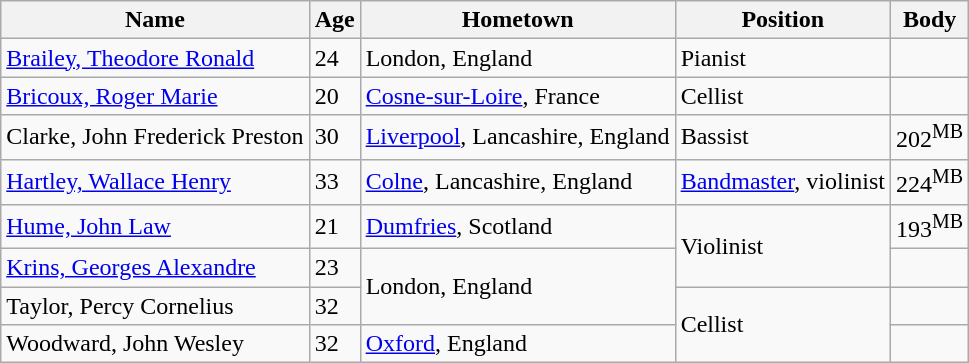<table class="sortable wikitable">
<tr>
<th>Name</th>
<th>Age</th>
<th>Hometown</th>
<th>Position</th>
<th>Body</th>
</tr>
<tr>
<td><a href='#'>Brailey, Theodore Ronald</a></td>
<td>24</td>
<td>London, England</td>
<td>Pianist</td>
<td></td>
</tr>
<tr>
<td><a href='#'>Bricoux, Roger Marie</a></td>
<td>20</td>
<td><a href='#'>Cosne-sur-Loire</a>, France</td>
<td>Cellist</td>
<td></td>
</tr>
<tr>
<td>Clarke, John Frederick Preston</td>
<td>30</td>
<td><a href='#'>Liverpool</a>, Lancashire, England</td>
<td>Bassist</td>
<td>202<sup>MB</sup></td>
</tr>
<tr>
<td><a href='#'>Hartley, Wallace Henry</a></td>
<td>33</td>
<td><a href='#'>Colne</a>, Lancashire, England</td>
<td><a href='#'>Bandmaster</a>, violinist</td>
<td>224<sup>MB</sup></td>
</tr>
<tr>
<td><a href='#'>Hume, John Law</a></td>
<td>21</td>
<td><a href='#'>Dumfries</a>, Scotland</td>
<td rowspan="2">Violinist</td>
<td>193<sup>MB</sup></td>
</tr>
<tr>
<td><a href='#'>Krins, Georges Alexandre</a></td>
<td>23</td>
<td rowspan="2">London, England</td>
<td></td>
</tr>
<tr>
<td>Taylor, Percy Cornelius</td>
<td>32</td>
<td rowspan="2">Cellist</td>
<td></td>
</tr>
<tr>
<td>Woodward, John Wesley</td>
<td>32</td>
<td><a href='#'>Oxford</a>, England</td>
<td></td>
</tr>
</table>
